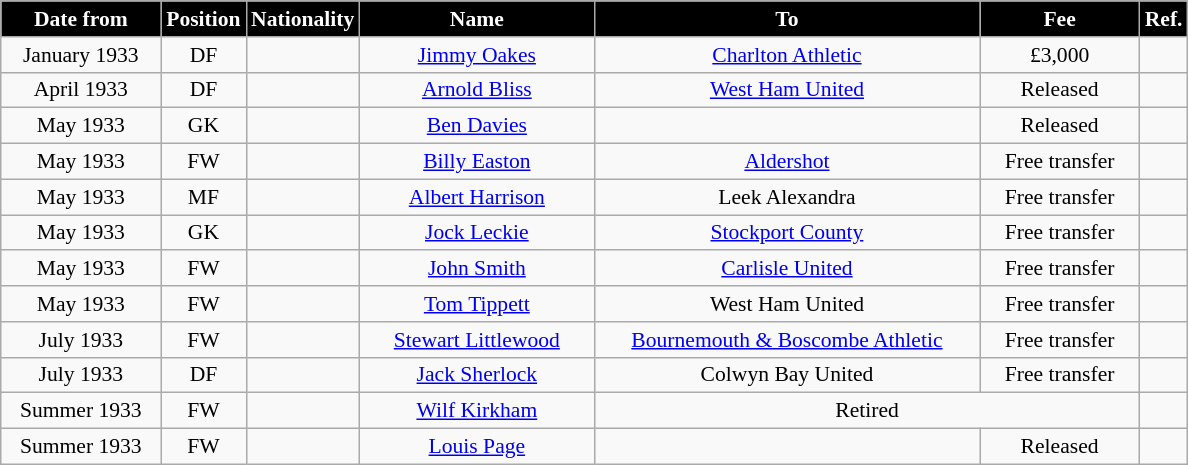<table class="wikitable" style="text-align:center; font-size:90%; ">
<tr>
<th style="background:#000000; color:white; width:100px;">Date from</th>
<th style="background:#000000; color:white; width:50px;">Position</th>
<th style="background:#000000; color:white; width:50px;">Nationality</th>
<th style="background:#000000; color:white; width:150px;">Name</th>
<th style="background:#000000; color:white; width:250px;">To</th>
<th style="background:#000000; color:white; width:100px;">Fee</th>
<th style="background:#000000; color:white; width:25px;">Ref.</th>
</tr>
<tr>
<td>January 1933</td>
<td>DF</td>
<td></td>
<td><a href='#'>Jimmy Oakes</a></td>
<td><a href='#'>Charlton Athletic</a></td>
<td>£3,000</td>
<td></td>
</tr>
<tr>
<td>April 1933</td>
<td>DF</td>
<td></td>
<td><a href='#'>Arnold Bliss</a></td>
<td><a href='#'>West Ham United</a></td>
<td>Released</td>
<td></td>
</tr>
<tr>
<td>May 1933</td>
<td>GK</td>
<td></td>
<td><a href='#'>Ben Davies</a></td>
<td></td>
<td>Released</td>
<td></td>
</tr>
<tr>
<td>May 1933</td>
<td>FW</td>
<td></td>
<td><a href='#'>Billy Easton</a></td>
<td><a href='#'>Aldershot</a></td>
<td>Free transfer</td>
<td></td>
</tr>
<tr>
<td>May 1933</td>
<td>MF</td>
<td></td>
<td><a href='#'>Albert Harrison</a></td>
<td>Leek Alexandra</td>
<td>Free transfer</td>
<td></td>
</tr>
<tr>
<td>May 1933</td>
<td>GK</td>
<td></td>
<td><a href='#'>Jock Leckie</a></td>
<td><a href='#'>Stockport County</a></td>
<td>Free transfer</td>
<td></td>
</tr>
<tr>
<td>May 1933</td>
<td>FW</td>
<td></td>
<td><a href='#'>John Smith</a></td>
<td><a href='#'>Carlisle United</a></td>
<td>Free transfer</td>
<td></td>
</tr>
<tr>
<td>May 1933</td>
<td>FW</td>
<td></td>
<td><a href='#'>Tom Tippett</a></td>
<td>West Ham United</td>
<td>Free transfer</td>
<td></td>
</tr>
<tr>
<td>July 1933</td>
<td>FW</td>
<td></td>
<td><a href='#'>Stewart Littlewood</a></td>
<td><a href='#'>Bournemouth & Boscombe Athletic</a></td>
<td>Free transfer</td>
<td></td>
</tr>
<tr>
<td>July 1933</td>
<td>DF</td>
<td></td>
<td><a href='#'>Jack Sherlock</a></td>
<td>Colwyn Bay United</td>
<td>Free transfer</td>
<td></td>
</tr>
<tr>
<td>Summer 1933</td>
<td>FW</td>
<td></td>
<td><a href='#'>Wilf Kirkham</a></td>
<td colspan="2">Retired</td>
<td></td>
</tr>
<tr>
<td>Summer 1933</td>
<td>FW</td>
<td></td>
<td><a href='#'>Louis Page</a></td>
<td></td>
<td>Released</td>
<td></td>
</tr>
</table>
